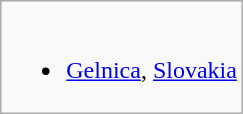<table class="wikitable">
<tr valign="top">
<td><br><ul><li> <a href='#'>Gelnica</a>, <a href='#'>Slovakia</a></li></ul></td>
</tr>
</table>
